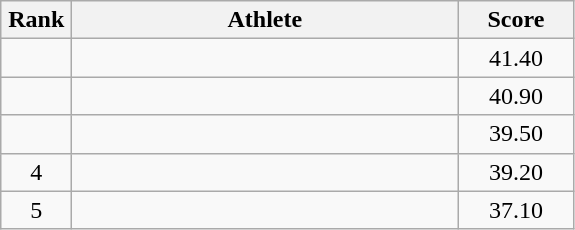<table class=wikitable style="text-align:center">
<tr>
<th width=40>Rank</th>
<th width=250>Athlete</th>
<th width=70>Score</th>
</tr>
<tr>
<td></td>
<td align=left></td>
<td>41.40</td>
</tr>
<tr>
<td></td>
<td align=left></td>
<td>40.90</td>
</tr>
<tr>
<td></td>
<td align=left></td>
<td>39.50</td>
</tr>
<tr>
<td>4</td>
<td align=left></td>
<td>39.20</td>
</tr>
<tr>
<td>5</td>
<td align=left></td>
<td>37.10</td>
</tr>
</table>
